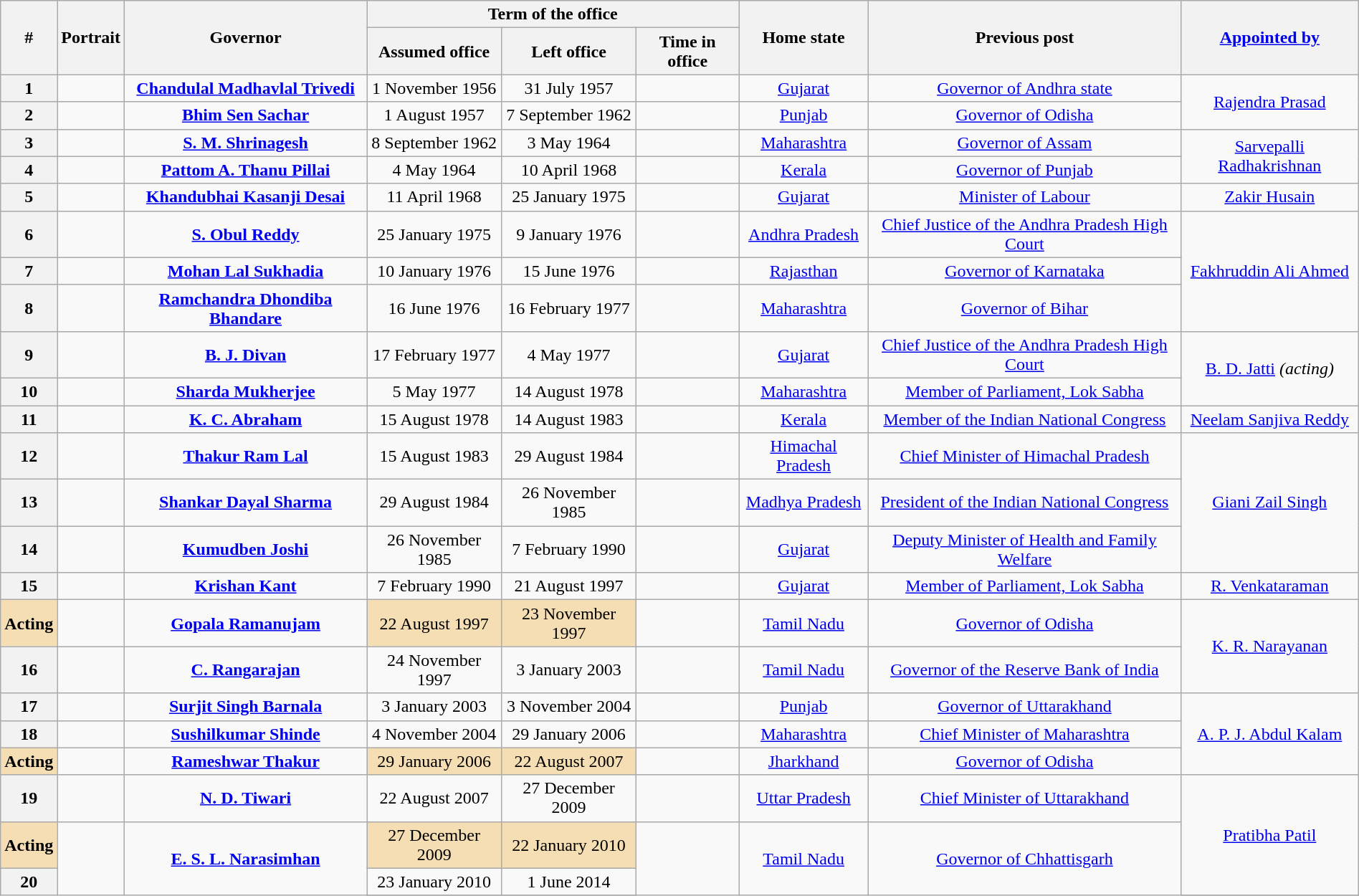<table class="wikitable sortable" style="width:100%; text-align:center">
<tr>
<th rowspan="2">#</th>
<th rowspan="2">Portrait</th>
<th rowspan="2">Governor<br></th>
<th colspan="3">Term of the office</th>
<th rowspan="2">Home state</th>
<th rowspan="2">Previous post</th>
<th rowspan="2"><a href='#'>Appointed by</a></th>
</tr>
<tr>
<th>Assumed office</th>
<th>Left office</th>
<th>Time in office</th>
</tr>
<tr>
<th>1</th>
<td></td>
<td><strong><a href='#'>Chandulal Madhavlal Trivedi</a></strong><br></td>
<td>1 November 1956</td>
<td>31 July 1957</td>
<td></td>
<td><a href='#'>Gujarat</a></td>
<td><a href='#'>Governor of Andhra state</a></td>
<td rowspan="2"><a href='#'>Rajendra Prasad</a></td>
</tr>
<tr>
<th>2</th>
<td></td>
<td><strong><a href='#'>Bhim Sen Sachar</a></strong><br></td>
<td>1 August 1957</td>
<td>7 September 1962</td>
<td></td>
<td><a href='#'>Punjab</a></td>
<td><a href='#'>Governor of Odisha</a></td>
</tr>
<tr>
<th>3</th>
<td></td>
<td><strong><a href='#'>S. M. Shrinagesh</a></strong><br></td>
<td>8 September 1962</td>
<td>3 May 1964</td>
<td></td>
<td><a href='#'>Maharashtra</a></td>
<td><a href='#'>Governor of Assam</a></td>
<td rowspan="2"><a href='#'>Sarvepalli Radhakrishnan</a></td>
</tr>
<tr>
<th>4</th>
<td></td>
<td><strong><a href='#'>Pattom A. Thanu Pillai</a></strong><br></td>
<td>4 May 1964</td>
<td>10 April 1968</td>
<td></td>
<td><a href='#'>Kerala</a></td>
<td><a href='#'>Governor of Punjab</a></td>
</tr>
<tr>
<th>5</th>
<td></td>
<td><strong><a href='#'>Khandubhai Kasanji Desai</a></strong><br></td>
<td>11 April 1968</td>
<td>25 January 1975</td>
<td></td>
<td><a href='#'>Gujarat</a></td>
<td><a href='#'>Minister of Labour</a></td>
<td><a href='#'>Zakir Husain</a></td>
</tr>
<tr>
<th>6</th>
<td></td>
<td><strong><a href='#'>S. Obul Reddy</a></strong><br></td>
<td>25 January 1975</td>
<td>9 January 1976</td>
<td></td>
<td><a href='#'>Andhra Pradesh</a></td>
<td><a href='#'>Chief Justice of the Andhra Pradesh High Court</a></td>
<td rowspan="3"><a href='#'>Fakhruddin Ali Ahmed</a></td>
</tr>
<tr>
<th>7</th>
<td></td>
<td><strong><a href='#'>Mohan Lal Sukhadia</a></strong><br></td>
<td>10 January 1976</td>
<td>15 June 1976</td>
<td></td>
<td><a href='#'>Rajasthan</a></td>
<td><a href='#'>Governor of Karnataka</a></td>
</tr>
<tr>
<th>8</th>
<td></td>
<td><strong><a href='#'>Ramchandra Dhondiba Bhandare</a></strong><br></td>
<td>16 June 1976</td>
<td>16 February 1977</td>
<td></td>
<td><a href='#'>Maharashtra</a></td>
<td><a href='#'>Governor of Bihar</a></td>
</tr>
<tr>
<th>9</th>
<td></td>
<td><strong><a href='#'>B. J. Divan</a></strong><br></td>
<td>17 February 1977</td>
<td>4 May 1977</td>
<td></td>
<td><a href='#'>Gujarat</a></td>
<td><a href='#'>Chief Justice of the Andhra Pradesh High Court</a></td>
<td rowspan="2"><a href='#'>B. D. Jatti</a> <em>(acting)</em></td>
</tr>
<tr>
<th>10</th>
<td></td>
<td><strong><a href='#'>Sharda Mukherjee</a></strong><br></td>
<td>5 May 1977</td>
<td>14 August 1978</td>
<td></td>
<td><a href='#'>Maharashtra</a></td>
<td><a href='#'>Member of Parliament, Lok Sabha</a></td>
</tr>
<tr>
<th>11</th>
<td></td>
<td><strong><a href='#'>K. C. Abraham</a></strong><br></td>
<td>15 August 1978</td>
<td>14 August 1983</td>
<td></td>
<td><a href='#'>Kerala</a></td>
<td><a href='#'>Member of the Indian National Congress</a></td>
<td><a href='#'>Neelam Sanjiva Reddy</a></td>
</tr>
<tr>
<th>12</th>
<td></td>
<td><strong><a href='#'>Thakur Ram Lal</a></strong><br></td>
<td>15 August 1983</td>
<td>29 August 1984</td>
<td></td>
<td><a href='#'>Himachal Pradesh</a></td>
<td><a href='#'>Chief Minister of Himachal Pradesh</a></td>
<td rowspan="3"><a href='#'>Giani Zail Singh</a></td>
</tr>
<tr>
<th>13</th>
<td></td>
<td><strong><a href='#'>Shankar Dayal Sharma</a></strong><br></td>
<td>29 August 1984</td>
<td>26 November 1985</td>
<td></td>
<td><a href='#'>Madhya Pradesh</a></td>
<td><a href='#'>President of the Indian National Congress</a></td>
</tr>
<tr>
<th>14</th>
<td></td>
<td><strong><a href='#'>Kumudben Joshi</a></strong><br></td>
<td>26 November 1985</td>
<td>7 February 1990</td>
<td></td>
<td><a href='#'>Gujarat</a></td>
<td><a href='#'>Deputy Minister of Health and Family Welfare</a></td>
</tr>
<tr>
<th>15</th>
<td></td>
<td><strong><a href='#'>Krishan Kant</a></strong><br></td>
<td>7 February 1990</td>
<td>21 August 1997</td>
<td></td>
<td><a href='#'>Gujarat</a></td>
<td><a href='#'>Member of Parliament, Lok Sabha</a></td>
<td><a href='#'>R. Venkataraman</a></td>
</tr>
<tr>
<th style="background:wheat;">Acting</th>
<td></td>
<td><strong><a href='#'>Gopala Ramanujam</a></strong><br></td>
<td style="background:wheat;">22 August 1997</td>
<td style="background:wheat;">23 November 1997</td>
<td></td>
<td><a href='#'>Tamil Nadu</a></td>
<td><a href='#'>Governor of Odisha</a></td>
<td rowspan="2"><a href='#'>K. R. Narayanan</a></td>
</tr>
<tr>
<th>16</th>
<td></td>
<td><strong><a href='#'>C. Rangarajan</a></strong><br></td>
<td>24 November 1997</td>
<td>3 January 2003</td>
<td></td>
<td><a href='#'>Tamil Nadu</a></td>
<td><a href='#'>Governor of the Reserve Bank of India</a></td>
</tr>
<tr>
<th>17</th>
<td></td>
<td><strong><a href='#'>Surjit Singh Barnala</a></strong><br></td>
<td>3 January 2003</td>
<td>3 November 2004</td>
<td></td>
<td><a href='#'>Punjab</a></td>
<td><a href='#'>Governor of Uttarakhand</a></td>
<td rowspan="3"><a href='#'>A. P. J. Abdul Kalam</a></td>
</tr>
<tr>
<th>18</th>
<td></td>
<td><strong><a href='#'>Sushilkumar Shinde</a></strong><br></td>
<td>4 November 2004</td>
<td>29 January 2006</td>
<td></td>
<td><a href='#'>Maharashtra</a></td>
<td><a href='#'>Chief Minister of Maharashtra</a></td>
</tr>
<tr>
<th style="background:wheat;">Acting</th>
<td></td>
<td><strong><a href='#'>Rameshwar Thakur</a></strong><br></td>
<td style="background:wheat;">29 January 2006</td>
<td style="background:wheat;">22 August 2007</td>
<td></td>
<td><a href='#'>Jharkhand</a></td>
<td><a href='#'>Governor of Odisha</a></td>
</tr>
<tr>
<th>19</th>
<td></td>
<td><strong><a href='#'>N. D. Tiwari</a></strong><br></td>
<td>22 August 2007</td>
<td>27 December 2009</td>
<td></td>
<td><a href='#'>Uttar Pradesh</a></td>
<td><a href='#'>Chief Minister of Uttarakhand</a></td>
<td rowspan="3"><a href='#'>Pratibha Patil</a></td>
</tr>
<tr>
<th style="background:wheat;">Acting</th>
<td rowspan="3"></td>
<td rowspan="3"><strong><a href='#'>E. S. L. Narasimhan</a></strong><br></td>
<td style="background:wheat;">27 December 2009</td>
<td style="background:wheat;">22 January 2010</td>
<td rowspan="3"></td>
<td rowspan="3"><a href='#'>Tamil Nadu</a></td>
<td rowspan="3"><a href='#'>Governor of Chhattisgarh</a></td>
</tr>
<tr>
<th rowspan="2">20</th>
<td>23 January 2010</td>
<td>1 June 2014</td>
</tr>
<tr>
</tr>
</table>
